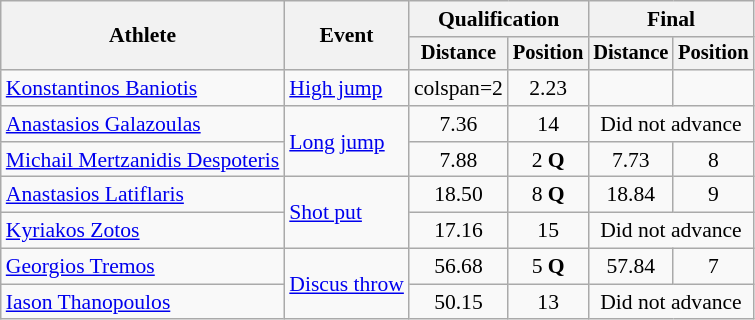<table class=wikitable style="font-size:90%">
<tr>
<th rowspan="2">Athlete</th>
<th rowspan="2">Event</th>
<th colspan="2">Qualification</th>
<th colspan="2">Final</th>
</tr>
<tr style="font-size:95%">
<th>Distance</th>
<th>Position</th>
<th>Distance</th>
<th>Position</th>
</tr>
<tr align=center>
<td align=left><a href='#'>Konstantinos Baniotis</a></td>
<td align=left><a href='#'>High jump</a></td>
<td>colspan=2 </td>
<td>2.23</td>
<td></td>
</tr>
<tr align=center>
<td align=left><a href='#'>Anastasios Galazoulas</a></td>
<td align=left rowspan=2><a href='#'>Long jump</a></td>
<td>7.36</td>
<td>14</td>
<td colspan=2>Did not advance</td>
</tr>
<tr align=center>
<td align=left><a href='#'>Michail Mertzanidis Despoteris</a></td>
<td>7.88</td>
<td>2 <strong>Q</strong></td>
<td>7.73</td>
<td>8</td>
</tr>
<tr align=center>
<td align=left><a href='#'>Anastasios Latiflaris</a></td>
<td align=left rowspan=2><a href='#'>Shot put</a></td>
<td>18.50</td>
<td>8 <strong>Q</strong></td>
<td>18.84</td>
<td>9</td>
</tr>
<tr align=center>
<td align=left><a href='#'>Kyriakos Zotos</a></td>
<td>17.16</td>
<td>15</td>
<td colspan=2>Did not advance</td>
</tr>
<tr align=center>
<td align=left><a href='#'>Georgios Tremos</a></td>
<td align=left rowspan=2><a href='#'>Discus throw</a></td>
<td>56.68</td>
<td>5 <strong>Q</strong></td>
<td>57.84</td>
<td>7</td>
</tr>
<tr align=center>
<td align=left><a href='#'>Iason Thanopoulos</a></td>
<td>50.15</td>
<td>13</td>
<td colspan=2>Did not advance</td>
</tr>
</table>
